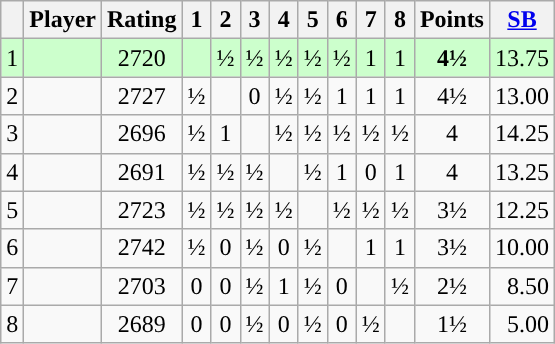<table class="wikitable" style="text-align: center;">
<tr>
<th></th>
<th>Player</th>
<th>Rating</th>
<th>1</th>
<th>2</th>
<th>3</th>
<th>4</th>
<th>5</th>
<th>6</th>
<th>7</th>
<th>8</th>
<th>Points</th>
<th><a href='#'>SB</a></th>
</tr>
<tr style="background:#ccffcc">
<td>1</td>
<td align="left"><strong></strong></td>
<td>2720</td>
<td></td>
<td>½</td>
<td>½</td>
<td>½</td>
<td>½</td>
<td>½</td>
<td>1</td>
<td>1</td>
<td><strong>4½</strong></td>
<td align="right">13.75</td>
</tr>
<tr>
<td>2</td>
<td align="left"></td>
<td>2727</td>
<td>½</td>
<td></td>
<td>0</td>
<td>½</td>
<td>½</td>
<td>1</td>
<td>1</td>
<td>1</td>
<td>4½</td>
<td align="right">13.00</td>
</tr>
<tr>
<td>3</td>
<td align="left"></td>
<td>2696</td>
<td>½</td>
<td>1</td>
<td></td>
<td>½</td>
<td>½</td>
<td>½</td>
<td>½</td>
<td>½</td>
<td>4</td>
<td align="right">14.25</td>
</tr>
<tr>
<td>4</td>
<td align="left"></td>
<td>2691</td>
<td>½</td>
<td>½</td>
<td>½</td>
<td></td>
<td>½</td>
<td>1</td>
<td>0</td>
<td>1</td>
<td>4</td>
<td align="right">13.25</td>
</tr>
<tr>
<td>5</td>
<td align="left"></td>
<td>2723</td>
<td>½</td>
<td>½</td>
<td>½</td>
<td>½</td>
<td></td>
<td>½</td>
<td>½</td>
<td>½</td>
<td>3½</td>
<td align="right">12.25</td>
</tr>
<tr>
<td>6</td>
<td align="left"></td>
<td>2742</td>
<td>½</td>
<td>0</td>
<td>½</td>
<td>0</td>
<td>½</td>
<td></td>
<td>1</td>
<td>1</td>
<td>3½</td>
<td align="right">10.00</td>
</tr>
<tr>
<td>7</td>
<td align="left"></td>
<td>2703</td>
<td>0</td>
<td>0</td>
<td>½</td>
<td>1</td>
<td>½</td>
<td>0</td>
<td></td>
<td>½</td>
<td>2½</td>
<td align="right">8.50</td>
</tr>
<tr>
<td>8</td>
<td align="left"></td>
<td>2689</td>
<td>0</td>
<td>0</td>
<td>½</td>
<td>0</td>
<td>½</td>
<td>0</td>
<td>½</td>
<td></td>
<td>1½</td>
<td align="right">5.00</td>
</tr>
</table>
